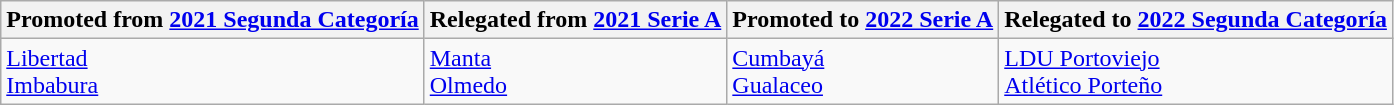<table class="wikitable">
<tr>
<th>Promoted from <a href='#'>2021 Segunda Categoría</a></th>
<th>Relegated from <a href='#'>2021 Serie A</a></th>
<th>Promoted to <a href='#'>2022 Serie A</a></th>
<th>Relegated to <a href='#'>2022 Segunda Categoría</a></th>
</tr>
<tr>
<td><a href='#'>Libertad</a><br><a href='#'>Imbabura</a></td>
<td><a href='#'>Manta</a><br><a href='#'>Olmedo</a></td>
<td><a href='#'>Cumbayá</a><br><a href='#'>Gualaceo</a></td>
<td><a href='#'>LDU Portoviejo</a><br><a href='#'>Atlético Porteño</a></td>
</tr>
</table>
